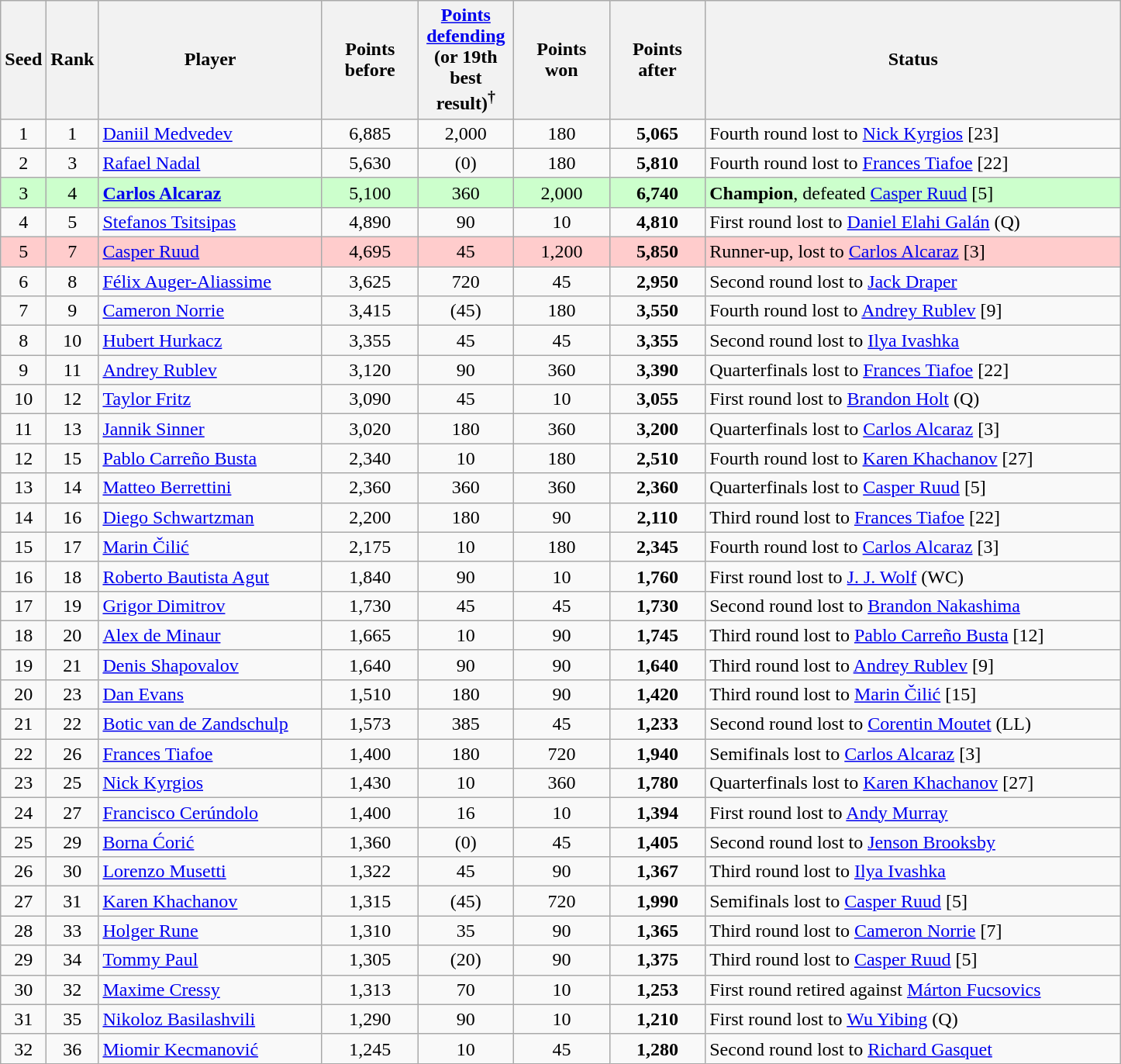<table class="wikitable sortable">
<tr>
<th style="width:30px;">Seed</th>
<th style="width:30px;">Rank</th>
<th style="width:185px;">Player</th>
<th style="width:75px;">Points before</th>
<th data-sort-type=number style="width:75px;"><a href='#'>Points defending</a> (or 19th best result)<sup>†</sup></th>
<th style="width:75px;">Points won</th>
<th style="width:75px;">Points after</th>
<th style="width:350px;">Status</th>
</tr>
<tr>
<td style="text-align:center;">1</td>
<td style="text-align:center;">1</td>
<td><a href='#'>Daniil Medvedev</a></td>
<td style="text-align:center;">6,885</td>
<td style="text-align:center;">2,000</td>
<td style="text-align:center;">180</td>
<td style="text-align:center;"><strong>5,065</strong></td>
<td>Fourth round lost to  <a href='#'>Nick Kyrgios</a> [23]</td>
</tr>
<tr>
<td style="text-align:center;">2</td>
<td style="text-align:center;">3</td>
<td> <a href='#'>Rafael Nadal</a></td>
<td style="text-align:center;">5,630</td>
<td style="text-align:center;">(0)</td>
<td style="text-align:center;">180</td>
<td style="text-align:center;"><strong>5,810</strong></td>
<td>Fourth round lost to  <a href='#'>Frances Tiafoe</a> [22]</td>
</tr>
<tr bgcolor=#cfc>
<td style="text-align:center;">3</td>
<td style="text-align:center;">4</td>
<td> <strong><a href='#'>Carlos Alcaraz</a></strong></td>
<td style="text-align:center;">5,100</td>
<td style="text-align:center;">360</td>
<td style="text-align:center;">2,000</td>
<td style="text-align:center;"><strong>6,740</strong></td>
<td><strong>Champion</strong>, defeated  <a href='#'>Casper Ruud</a> [5]</td>
</tr>
<tr>
<td style="text-align:center;">4</td>
<td style="text-align:center;">5</td>
<td> <a href='#'>Stefanos Tsitsipas</a></td>
<td style="text-align:center;">4,890</td>
<td style="text-align:center;">90</td>
<td style="text-align:center;">10</td>
<td style="text-align:center;"><strong>4,810</strong></td>
<td>First round lost to  <a href='#'>Daniel Elahi Galán</a> (Q)</td>
</tr>
<tr bgcolor=#fcc>
<td style="text-align:center;">5</td>
<td style="text-align:center;">7</td>
<td> <a href='#'>Casper Ruud</a></td>
<td style="text-align:center;">4,695</td>
<td style="text-align:center;">45</td>
<td style="text-align:center;">1,200</td>
<td style="text-align:center;"><strong>5,850</strong></td>
<td>Runner-up, lost to  <a href='#'>Carlos Alcaraz</a> [3]</td>
</tr>
<tr>
<td style="text-align:center;">6</td>
<td style="text-align:center;">8</td>
<td> <a href='#'>Félix Auger-Aliassime</a></td>
<td style="text-align:center;">3,625</td>
<td style="text-align:center;">720</td>
<td style="text-align:center;">45</td>
<td style="text-align:center;"><strong>2,950</strong></td>
<td>Second round lost to  <a href='#'>Jack Draper</a></td>
</tr>
<tr>
<td style="text-align:center;">7</td>
<td style="text-align:center;">9</td>
<td> <a href='#'>Cameron Norrie</a></td>
<td style="text-align:center;">3,415</td>
<td style="text-align:center;">(45)</td>
<td style="text-align:center;">180</td>
<td style="text-align:center;"><strong>3,550</strong></td>
<td>Fourth round lost to <a href='#'>Andrey Rublev</a> [9]</td>
</tr>
<tr>
<td style="text-align:center;">8</td>
<td style="text-align:center;">10</td>
<td> <a href='#'>Hubert Hurkacz</a></td>
<td style="text-align:center;">3,355</td>
<td style="text-align:center;">45</td>
<td style="text-align:center;">45</td>
<td style="text-align:center;"><strong>3,355</strong></td>
<td>Second round lost to <a href='#'>Ilya Ivashka</a></td>
</tr>
<tr>
<td style="text-align:center;">9</td>
<td style="text-align:center;">11</td>
<td><a href='#'>Andrey Rublev</a></td>
<td style="text-align:center;">3,120</td>
<td style="text-align:center;">90</td>
<td style="text-align:center;">360</td>
<td style="text-align:center;"><strong>3,390</strong></td>
<td>Quarterfinals lost to  <a href='#'>Frances Tiafoe</a> [22]</td>
</tr>
<tr>
<td style="text-align:center;">10</td>
<td style="text-align:center;">12</td>
<td> <a href='#'>Taylor Fritz</a></td>
<td style="text-align:center;">3,090</td>
<td style="text-align:center;">45</td>
<td style="text-align:center;">10</td>
<td style="text-align:center;"><strong>3,055</strong></td>
<td>First round lost to  <a href='#'>Brandon Holt</a> (Q)</td>
</tr>
<tr>
<td style="text-align:center;">11</td>
<td style="text-align:center;">13</td>
<td> <a href='#'>Jannik Sinner</a></td>
<td style="text-align:center;">3,020</td>
<td style="text-align:center;">180</td>
<td style="text-align:center;">360</td>
<td style="text-align:center;"><strong>3,200</strong></td>
<td>Quarterfinals lost to  <a href='#'>Carlos Alcaraz</a> [3]</td>
</tr>
<tr>
<td style="text-align:center;">12</td>
<td style="text-align:center;">15</td>
<td> <a href='#'>Pablo Carreño Busta</a></td>
<td style="text-align:center;">2,340</td>
<td style="text-align:center;">10</td>
<td style="text-align:center;">180</td>
<td style="text-align:center;"><strong>2,510</strong></td>
<td>Fourth round lost to <a href='#'>Karen Khachanov</a> [27]</td>
</tr>
<tr>
<td style="text-align:center;">13</td>
<td style="text-align:center;">14</td>
<td> <a href='#'>Matteo Berrettini</a></td>
<td style="text-align:center;">2,360</td>
<td style="text-align:center;">360</td>
<td style="text-align:center;">360</td>
<td style="text-align:center;"><strong>2,360</strong></td>
<td>Quarterfinals lost to  <a href='#'>Casper Ruud</a> [5]</td>
</tr>
<tr>
<td style="text-align:center;">14</td>
<td style="text-align:center;">16</td>
<td> <a href='#'>Diego Schwartzman</a></td>
<td style="text-align:center;">2,200</td>
<td style="text-align:center;">180</td>
<td style="text-align:center;">90</td>
<td style="text-align:center;"><strong>2,110</strong></td>
<td>Third round lost to  <a href='#'>Frances Tiafoe</a> [22]</td>
</tr>
<tr>
<td style="text-align:center;">15</td>
<td style="text-align:center;">17</td>
<td> <a href='#'>Marin Čilić</a></td>
<td style="text-align:center;">2,175</td>
<td style="text-align:center;">10</td>
<td style="text-align:center;">180</td>
<td style="text-align:center;"><strong>2,345</strong></td>
<td>Fourth round lost to  <a href='#'>Carlos Alcaraz</a> [3]</td>
</tr>
<tr>
<td style="text-align:center;">16</td>
<td style="text-align:center;">18</td>
<td> <a href='#'>Roberto Bautista Agut</a></td>
<td style="text-align:center;">1,840</td>
<td style="text-align:center;">90</td>
<td style="text-align:center;">10</td>
<td style="text-align:center;"><strong>1,760</strong></td>
<td>First round lost to  <a href='#'>J. J. Wolf</a> (WC)</td>
</tr>
<tr>
<td style="text-align:center;">17</td>
<td style="text-align:center;">19</td>
<td> <a href='#'>Grigor Dimitrov</a></td>
<td style="text-align:center;">1,730</td>
<td style="text-align:center;">45</td>
<td style="text-align:center;">45</td>
<td style="text-align:center;"><strong>1,730</strong></td>
<td>Second round lost to  <a href='#'>Brandon Nakashima</a></td>
</tr>
<tr>
<td style="text-align:center;">18</td>
<td style="text-align:center;">20</td>
<td> <a href='#'>Alex de Minaur</a></td>
<td style="text-align:center;">1,665</td>
<td style="text-align:center;">10</td>
<td style="text-align:center;">90</td>
<td style="text-align:center;"><strong>1,745</strong></td>
<td>Third round lost to  <a href='#'>Pablo Carreño Busta</a> [12]</td>
</tr>
<tr>
<td style="text-align:center;">19</td>
<td style="text-align:center;">21</td>
<td> <a href='#'>Denis Shapovalov</a></td>
<td style="text-align:center;">1,640</td>
<td style="text-align:center;">90</td>
<td style="text-align:center;">90</td>
<td style="text-align:center;"><strong>1,640</strong></td>
<td>Third round lost to <a href='#'>Andrey Rublev</a> [9]</td>
</tr>
<tr>
<td style="text-align:center;">20</td>
<td style="text-align:center;">23</td>
<td> <a href='#'>Dan Evans</a></td>
<td style="text-align:center;">1,510</td>
<td style="text-align:center;">180</td>
<td style="text-align:center;">90</td>
<td style="text-align:center;"><strong>1,420</strong></td>
<td>Third round lost to  <a href='#'>Marin Čilić</a> [15]</td>
</tr>
<tr>
<td style="text-align:center;">21</td>
<td style="text-align:center;">22</td>
<td> <a href='#'>Botic van de Zandschulp</a></td>
<td style="text-align:center;">1,573</td>
<td style="text-align:center;">385</td>
<td style="text-align:center;">45</td>
<td style="text-align:center;"><strong>1,233</strong></td>
<td>Second round lost to  <a href='#'>Corentin Moutet</a> (LL)</td>
</tr>
<tr>
<td style="text-align:center;">22</td>
<td style="text-align:center;">26</td>
<td> <a href='#'>Frances Tiafoe</a></td>
<td style="text-align:center;">1,400</td>
<td style="text-align:center;">180</td>
<td style="text-align:center;">720</td>
<td style="text-align:center;"><strong>1,940</strong></td>
<td>Semifinals lost to  <a href='#'>Carlos Alcaraz</a> [3]</td>
</tr>
<tr>
<td style="text-align:center;">23</td>
<td style="text-align:center;">25</td>
<td> <a href='#'>Nick Kyrgios</a></td>
<td style="text-align:center;">1,430</td>
<td style="text-align:center;">10</td>
<td style="text-align:center;">360</td>
<td style="text-align:center;"><strong>1,780</strong></td>
<td>Quarterfinals lost to <a href='#'>Karen Khachanov</a> [27]</td>
</tr>
<tr>
<td style="text-align:center;">24</td>
<td style="text-align:center;">27</td>
<td> <a href='#'>Francisco Cerúndolo</a></td>
<td style="text-align:center;">1,400</td>
<td style="text-align:center;">16</td>
<td style="text-align:center;">10</td>
<td style="text-align:center;"><strong>1,394</strong></td>
<td>First round lost to  <a href='#'>Andy Murray</a></td>
</tr>
<tr>
<td style="text-align:center;">25</td>
<td style="text-align:center;">29</td>
<td> <a href='#'>Borna Ćorić</a></td>
<td style="text-align:center;">1,360</td>
<td style="text-align:center;">(0)</td>
<td style="text-align:center;">45</td>
<td style="text-align:center;"><strong>1,405</strong></td>
<td>Second round lost to  <a href='#'>Jenson Brooksby</a></td>
</tr>
<tr>
<td style="text-align:center;">26</td>
<td style="text-align:center;">30</td>
<td> <a href='#'>Lorenzo Musetti</a></td>
<td style="text-align:center;">1,322</td>
<td style="text-align:center;">45</td>
<td style="text-align:center;">90</td>
<td style="text-align:center;"><strong>1,367</strong></td>
<td>Third round lost to <a href='#'>Ilya Ivashka</a></td>
</tr>
<tr>
<td style="text-align:center;">27</td>
<td style="text-align:center;">31</td>
<td><a href='#'>Karen Khachanov</a></td>
<td style="text-align:center;">1,315</td>
<td style="text-align:center;">(45)</td>
<td style="text-align:center;">720</td>
<td style="text-align:center;"><strong>1,990</strong></td>
<td>Semifinals lost to  <a href='#'>Casper Ruud</a> [5]</td>
</tr>
<tr>
<td style="text-align:center;">28</td>
<td style="text-align:center;">33</td>
<td> <a href='#'>Holger Rune</a></td>
<td style="text-align:center;">1,310</td>
<td style="text-align:center;">35</td>
<td style="text-align:center;">90</td>
<td style="text-align:center;"><strong>1,365</strong></td>
<td>Third round lost to  <a href='#'>Cameron Norrie</a> [7]</td>
</tr>
<tr>
<td style="text-align:center;">29</td>
<td style="text-align:center;">34</td>
<td> <a href='#'>Tommy Paul</a></td>
<td style="text-align:center;">1,305</td>
<td style="text-align:center;">(20)</td>
<td style="text-align:center;">90</td>
<td style="text-align:center;"><strong>1,375</strong></td>
<td>Third round lost to  <a href='#'>Casper Ruud</a> [5]</td>
</tr>
<tr>
<td style="text-align:center;">30</td>
<td style="text-align:center;">32</td>
<td> <a href='#'>Maxime Cressy</a></td>
<td style="text-align:center;">1,313</td>
<td style="text-align:center;">70</td>
<td style="text-align:center;">10</td>
<td style="text-align:center;"><strong>1,253</strong></td>
<td>First round retired against  <a href='#'>Márton Fucsovics</a></td>
</tr>
<tr>
<td style="text-align:center;">31</td>
<td style="text-align:center;">35</td>
<td> <a href='#'>Nikoloz Basilashvili</a></td>
<td style="text-align:center;">1,290</td>
<td style="text-align:center;">90</td>
<td style="text-align:center;">10</td>
<td style="text-align:center;"><strong>1,210</strong></td>
<td>First round lost to  <a href='#'>Wu Yibing</a> (Q)</td>
</tr>
<tr>
<td style="text-align:center;">32</td>
<td style="text-align:center;">36</td>
<td> <a href='#'>Miomir Kecmanović</a></td>
<td style="text-align:center;">1,245</td>
<td style="text-align:center;">10</td>
<td style="text-align:center;">45</td>
<td style="text-align:center;"><strong>1,280</strong></td>
<td>Second round lost to  <a href='#'>Richard Gasquet</a></td>
</tr>
</table>
